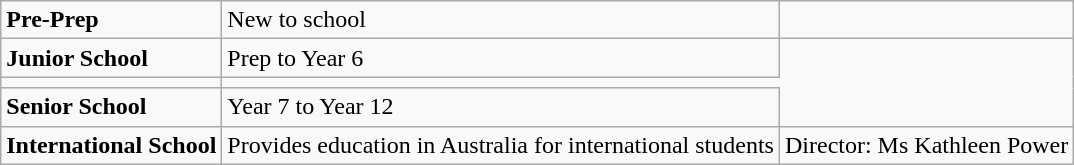<table class="wikitable">
<tr>
<td><strong>Pre-Prep</strong></td>
<td>New to school</td>
<td></td>
</tr>
<tr>
<td><strong>Junior School</strong></td>
<td>Prep to Year 6</td>
</tr>
<tr>
<td></td>
</tr>
<tr>
<td><strong>Senior School</strong></td>
<td>Year 7 to Year 12</td>
</tr>
<tr>
<td><strong>International School</strong></td>
<td>Provides education in Australia for international students</td>
<td>Director: Ms Kathleen Power</td>
</tr>
</table>
